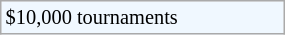<table class="wikitable" style="font-size:85%;" width="15%">
<tr bgcolor="#f0f8ff">
<td>$10,000 tournaments</td>
</tr>
</table>
